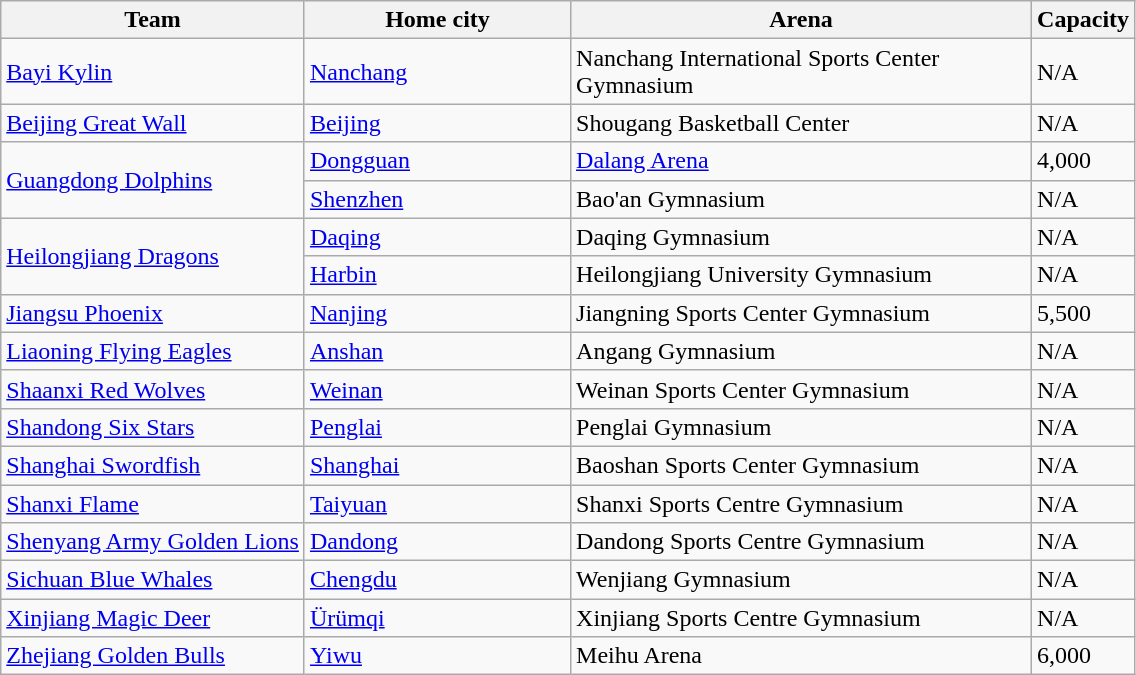<table class="wikitable sortable">
<tr>
<th>Team</th>
<th width=170>Home city</th>
<th width=300>Arena</th>
<th>Capacity</th>
</tr>
<tr>
<td><a href='#'>Bayi Kylin</a></td>
<td><a href='#'>Nanchang</a></td>
<td>Nanchang International Sports Center Gymnasium</td>
<td>N/A</td>
</tr>
<tr>
<td><a href='#'>Beijing Great Wall</a></td>
<td><a href='#'>Beijing</a></td>
<td>Shougang Basketball Center</td>
<td>N/A</td>
</tr>
<tr>
<td rowspan="2"><a href='#'>Guangdong Dolphins</a></td>
<td><a href='#'>Dongguan</a></td>
<td><a href='#'>Dalang Arena</a></td>
<td>4,000</td>
</tr>
<tr>
<td><a href='#'>Shenzhen</a></td>
<td>Bao'an Gymnasium</td>
<td>N/A</td>
</tr>
<tr>
<td rowspan="2"><a href='#'>Heilongjiang Dragons</a></td>
<td><a href='#'>Daqing</a></td>
<td>Daqing Gymnasium</td>
<td>N/A</td>
</tr>
<tr>
<td><a href='#'>Harbin</a></td>
<td>Heilongjiang University Gymnasium</td>
<td>N/A</td>
</tr>
<tr>
<td><a href='#'>Jiangsu Phoenix</a></td>
<td><a href='#'>Nanjing</a></td>
<td>Jiangning Sports Center Gymnasium</td>
<td>5,500</td>
</tr>
<tr>
<td><a href='#'>Liaoning Flying Eagles</a></td>
<td><a href='#'>Anshan</a></td>
<td>Angang Gymnasium</td>
<td>N/A</td>
</tr>
<tr>
<td><a href='#'>Shaanxi Red Wolves</a></td>
<td><a href='#'>Weinan</a></td>
<td>Weinan Sports Center Gymnasium</td>
<td>N/A</td>
</tr>
<tr>
<td><a href='#'>Shandong Six Stars</a></td>
<td><a href='#'>Penglai</a></td>
<td>Penglai Gymnasium</td>
<td>N/A</td>
</tr>
<tr>
<td><a href='#'>Shanghai Swordfish</a></td>
<td><a href='#'>Shanghai</a></td>
<td>Baoshan Sports Center Gymnasium</td>
<td>N/A</td>
</tr>
<tr>
<td><a href='#'>Shanxi Flame</a></td>
<td><a href='#'>Taiyuan</a></td>
<td>Shanxi Sports Centre Gymnasium</td>
<td>N/A</td>
</tr>
<tr>
<td><a href='#'>Shenyang Army Golden Lions</a></td>
<td><a href='#'>Dandong</a></td>
<td>Dandong Sports Centre Gymnasium</td>
<td>N/A</td>
</tr>
<tr>
<td><a href='#'>Sichuan Blue Whales</a></td>
<td><a href='#'>Chengdu</a></td>
<td>Wenjiang Gymnasium</td>
<td>N/A</td>
</tr>
<tr>
<td><a href='#'>Xinjiang Magic Deer</a></td>
<td><a href='#'>Ürümqi</a></td>
<td>Xinjiang Sports Centre Gymnasium</td>
<td>N/A</td>
</tr>
<tr>
<td><a href='#'>Zhejiang Golden Bulls</a></td>
<td><a href='#'>Yiwu</a></td>
<td>Meihu Arena</td>
<td>6,000</td>
</tr>
</table>
